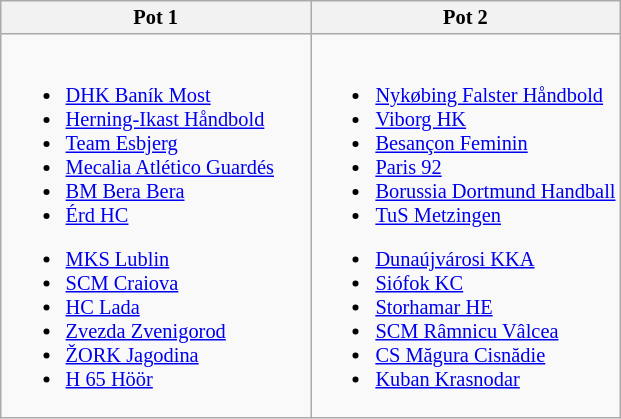<table class="wikitable" style="font-size:85%; white-space:nowrap;">
<tr>
<th width=50%>Pot 1</th>
<th width=50%>Pot 2</th>
</tr>
<tr>
<td><br>
<ul><li> <a href='#'>DHK Baník Most</a></li><li> <a href='#'>Herning-Ikast Håndbold</a></li><li> <a href='#'>Team Esbjerg</a></li><li> <a href='#'>Mecalia Atlético Guardés</a></li><li> <a href='#'>BM Bera Bera</a></li><li> <a href='#'>Érd HC</a></li></ul><ul><li> <a href='#'>MKS Lublin</a></li><li> <a href='#'>SCM Craiova</a></li><li> <a href='#'>HC Lada</a></li><li> <a href='#'>Zvezda Zvenigorod</a></li><li> <a href='#'>ŽORK Jagodina</a></li><li> <a href='#'>H 65 Höör</a></li></ul></td>
<td><br>
<ul><li> <a href='#'>Nykøbing Falster Håndbold</a></li><li> <a href='#'>Viborg HK</a></li><li> <a href='#'>Besançon Feminin</a></li><li> <a href='#'>Paris 92</a></li><li> <a href='#'>Borussia Dortmund Handball</a></li><li> <a href='#'>TuS Metzingen</a></li></ul><ul><li> <a href='#'>Dunaújvárosi KKA</a></li><li> <a href='#'>Siófok KC</a></li><li> <a href='#'>Storhamar HE</a></li><li> <a href='#'>SCM Râmnicu Vâlcea</a></li><li> <a href='#'>CS Măgura Cisnădie</a></li><li> <a href='#'>Kuban Krasnodar</a></li></ul></td>
</tr>
</table>
